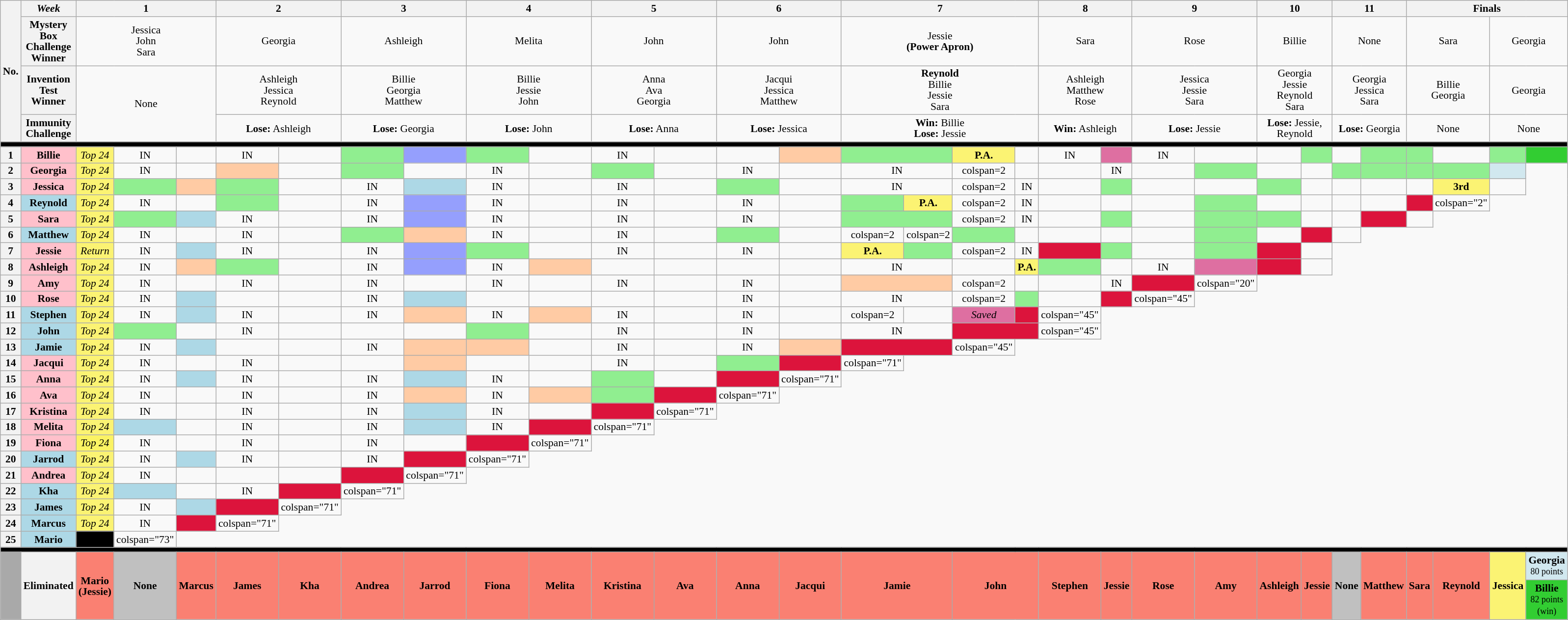<table class="wikitable" style="text-align:center; width:80%; font-size:90%; line-height:15px">
<tr>
<th rowspan="4">No.</th>
<th><em>Week</em></th>
<th colspan=3>1</th>
<th colspan=2>2</th>
<th colspan=2>3</th>
<th colspan=2>4</th>
<th colspan=2>5</th>
<th colspan=2>6</th>
<th colspan=4>7</th>
<th colspan=2>8</th>
<th colspan=2>9</th>
<th colspan=2>10</th>
<th colspan=2>11</th>
<th colspan="4">Finals</th>
</tr>
<tr>
<th>Mystery<br>Box<br>Challenge<br>Winner</th>
<td colspan=3>Jessica<br>John<br>Sara</td>
<td colspan=2>Georgia</td>
<td colspan=2>Ashleigh</td>
<td colspan=2>Melita</td>
<td colspan=2>John</td>
<td colspan=2>John</td>
<td colspan=4>Jessie<br><strong>(Power Apron)</strong></td>
<td colspan=2>Sara</td>
<td colspan=2>Rose</td>
<td colspan=2>Billie</td>
<td colspan="2">None</td>
<td colspan=2>Sara</td>
<td colspan="2">Georgia</td>
</tr>
<tr>
<th>Invention<br>Test<br>Winner</th>
<td rowspan="2" colspan="3">None</td>
<td colspan=2>Ashleigh<br>Jessica<br>Reynold</td>
<td colspan=2>Billie<br>Georgia<br>Matthew</td>
<td colspan=2>Billie<br>Jessie<br>John</td>
<td colspan=2>Anna<br>Ava<br>Georgia</td>
<td colspan=2>Jacqui<br>Jessica<br>Matthew</td>
<td colspan=4><strong>Reynold</strong><br>Billie<br>Jessie<br>Sara</td>
<td colspan=2>Ashleigh<br>Matthew<br>Rose</td>
<td colspan=2>Jessica<br>Jessie<br>Sara</td>
<td colspan=2>Georgia<br>Jessie<br>Reynold<br>Sara</td>
<td colspan="2">Georgia<br>Jessica<br>Sara</td>
<td colspan=2>Billie <br> Georgia</td>
<td colspan="2">Georgia</td>
</tr>
<tr>
<th>Immunity<br>Challenge</th>
<td colspan=2><strong>Lose:</strong> Ashleigh</td>
<td colspan=2><strong>Lose:</strong> Georgia</td>
<td colspan=2><strong>Lose:</strong> John</td>
<td colspan=2><strong>Lose:</strong> Anna</td>
<td colspan=2><strong>Lose:</strong> Jessica</td>
<td colspan=4><strong>Win:</strong> Billie <br> <strong>Lose:</strong> Jessie</td>
<td colspan=2><strong>Win:</strong> Ashleigh</td>
<td colspan=2><strong>Lose:</strong> Jessie</td>
<td colspan=2><strong>Lose:</strong> Jessie, Reynold</td>
<td colspan=2><strong>Lose:</strong> Georgia</td>
<td colspan=2>None</td>
<td colspan="2">None</td>
</tr>
<tr>
<td colspan="31" style="background:black;"></td>
</tr>
<tr>
<th>1</th>
<th style="background:pink;">Billie</th>
<td style="background:#fbf373;"><em>Top 24</em></td>
<td>IN</td>
<td></td>
<td>IN</td>
<td></td>
<td style="background:lightgreen;"></td>
<td style="background:#959ffd;"></td>
<td style="background:lightgreen;"></td>
<td></td>
<td>IN</td>
<td></td>
<td></td>
<td style="background:#FFCBA4;"></td>
<td colspan="2" style="background:lightgreen;"></td>
<td style="background:#fbf373;"><strong>P.A.</strong></td>
<td></td>
<td>IN</td>
<td style="background:#de6fa1;"></td>
<td>IN</td>
<td></td>
<td></td>
<td style="background:lightgreen;"></td>
<td></td>
<td style="background:lightgreen;"></td>
<td style="background:lightgreen;"></td>
<td></td>
<td style="background:lightgreen;"></td>
<td style="background:limegreen;"></td>
</tr>
<tr>
<th>2</th>
<th style="background:pink;">Georgia</th>
<td style="background:#fbf373;"><em>Top 24</em></td>
<td>IN</td>
<td></td>
<td style="background:#FFCBA4;"></td>
<td></td>
<td style="background:lightgreen;"></td>
<td></td>
<td>IN</td>
<td></td>
<td style="background:lightgreen;"></td>
<td></td>
<td>IN</td>
<td></td>
<td colspan="2">IN</td>
<td>colspan=2 </td>
<td></td>
<td></td>
<td>IN</td>
<td></td>
<td style="background:lightgreen;"></td>
<td></td>
<td></td>
<td style="background:lightgreen;"></td>
<td style="background:lightgreen;"></td>
<td style="background:lightgreen;"></td>
<td style="background:lightgreen;"></td>
<td style="background:#d1e8ef;"></td>
</tr>
<tr>
<th>3</th>
<th style="background:pink;">Jessica</th>
<td style="background:#fbf373;"><em>Top 24</em></td>
<td style="background:lightgreen;"></td>
<td style="background:#FFCBA4;"></td>
<td style="background:lightgreen;"></td>
<td></td>
<td>IN</td>
<td style="background:lightblue;"></td>
<td>IN</td>
<td></td>
<td>IN</td>
<td></td>
<td style="background:lightgreen;"></td>
<td></td>
<td colspan="2">IN</td>
<td>colspan=2 </td>
<td>IN</td>
<td></td>
<td style="background:lightgreen;"></td>
<td></td>
<td></td>
<td style="background:lightgreen;"></td>
<td></td>
<td></td>
<td></td>
<td></td>
<td style="background:#fbf373;"><strong>3rd</strong></td>
<td></td>
</tr>
<tr>
<th>4</th>
<th style="background:lightblue;">Reynold</th>
<td style="background:#fbf373;"><em>Top 24</em></td>
<td>IN</td>
<td></td>
<td style="background:lightgreen;"></td>
<td></td>
<td>IN</td>
<td style="background:#959ffd;"></td>
<td>IN</td>
<td></td>
<td>IN</td>
<td></td>
<td>IN</td>
<td></td>
<td style="background:lightgreen;"></td>
<td style="background:#fbf373;"><strong>P.A.</strong></td>
<td>colspan=2 </td>
<td>IN</td>
<td></td>
<td></td>
<td></td>
<td style="background:lightgreen;"></td>
<td></td>
<td></td>
<td></td>
<td></td>
<td style="background:crimson;"></td>
<td>colspan="2" </td>
</tr>
<tr>
<th>5</th>
<th style="background:pink;">Sara</th>
<td style="background:#fbf373;"><em>Top 24</em></td>
<td style="background:lightgreen;"></td>
<td style="background:lightblue;"></td>
<td>IN</td>
<td></td>
<td>IN</td>
<td style="background:#959ffd;"></td>
<td>IN</td>
<td></td>
<td>IN</td>
<td></td>
<td>IN</td>
<td></td>
<td colspan="2" style="background:lightgreen;"></td>
<td>colspan=2 </td>
<td>IN</td>
<td></td>
<td style="background:lightgreen;"></td>
<td></td>
<td style="background:lightgreen;"></td>
<td style="background:lightgreen;"></td>
<td></td>
<td></td>
<td style="background:crimson;"></td>
<td></td>
</tr>
<tr>
<th>6</th>
<th style="background:lightblue;">Matthew</th>
<td style="background:#fbf373;"><em>Top 24</em></td>
<td>IN</td>
<td></td>
<td>IN</td>
<td></td>
<td style="background:lightgreen;"></td>
<td style="background:#FFCBA4;"></td>
<td>IN</td>
<td></td>
<td>IN</td>
<td></td>
<td style="background:lightgreen;"></td>
<td></td>
<td>colspan=2 </td>
<td>colspan=2 </td>
<td style="background:lightgreen;"></td>
<td></td>
<td></td>
<td></td>
<td></td>
<td style="background:lightgreen;"></td>
<td></td>
<td style="background:crimson;"></td>
<td></td>
</tr>
<tr>
<th>7</th>
<th style="background:pink;">Jessie</th>
<td style="background:#fbf373;"><em>Return</em></td>
<td>IN</td>
<td style="background:lightblue;"></td>
<td>IN</td>
<td></td>
<td>IN</td>
<td style="background:#959ffd;"></td>
<td style="background:lightgreen;"></td>
<td></td>
<td>IN</td>
<td></td>
<td>IN</td>
<td></td>
<td style="background:#fbf373;"><strong>P.A.</strong></td>
<td style="background:lightgreen;"></td>
<td>colspan=2 </td>
<td>IN</td>
<td style="background:crimson;"></td>
<td style="background:lightgreen;"></td>
<td></td>
<td style="background:lightgreen;"></td>
<td style="background:crimson;"></td>
<td></td>
</tr>
<tr>
<th>8</th>
<th style="background:pink;">Ashleigh</th>
<td style="background:#fbf373;"><em>Top 24</em></td>
<td>IN</td>
<td style="background:#FFCBA4;"></td>
<td style="background:lightgreen;"></td>
<td></td>
<td>IN</td>
<td style="background:#959ffd;"></td>
<td>IN</td>
<td style="background:#FFCBA4;"></td>
<td></td>
<td></td>
<td></td>
<td></td>
<td colspan="2">IN</td>
<td></td>
<td style="background:#fbf373;"><strong>P.A.</strong></td>
<td style="background:lightgreen;"></td>
<td></td>
<td>IN</td>
<td style="background:#de6fa1;"></td>
<td style="background:crimson;"></td>
<td></td>
</tr>
<tr>
<th>9</th>
<th style="background:pink;">Amy</th>
<td style="background:#fbf373;" nowrap><em>Top 24</em></td>
<td>IN</td>
<td></td>
<td>IN</td>
<td></td>
<td>IN</td>
<td></td>
<td>IN</td>
<td></td>
<td>IN</td>
<td></td>
<td>IN</td>
<td></td>
<td colspan="2" style="background:#FFCBA4;"></td>
<td>colspan=2 </td>
<td></td>
<td></td>
<td>IN</td>
<td style="background:crimson;"></td>
<td>colspan="20" </td>
</tr>
<tr>
<th>10</th>
<th style="background:pink;">Rose</th>
<td style="background:#fbf373;"><em>Top 24</em></td>
<td>IN</td>
<td style="background:lightblue;"></td>
<td></td>
<td></td>
<td>IN</td>
<td style="background:lightblue;"></td>
<td></td>
<td></td>
<td></td>
<td></td>
<td>IN</td>
<td></td>
<td colspan="2">IN</td>
<td>colspan=2 </td>
<td style="background:lightgreen;"></td>
<td></td>
<td style="background:crimson;"></td>
<td>colspan="45" </td>
</tr>
<tr>
<th>11</th>
<th style="background:lightblue;">Stephen</th>
<td style="background:#fbf373;"><em>Top 24</em></td>
<td>IN</td>
<td style="background:lightblue;"></td>
<td>IN</td>
<td></td>
<td>IN</td>
<td style="background:#FFCBA4;"></td>
<td>IN</td>
<td style="background:#FFCBA4;"></td>
<td>IN</td>
<td></td>
<td>IN</td>
<td></td>
<td>colspan=2 </td>
<td></td>
<td style="background:#de6fa1;"><em>Saved</em></td>
<td style="background:crimson;"></td>
<td>colspan="45" </td>
</tr>
<tr>
<th>12</th>
<th style="background:lightblue;">John</th>
<td style="background:#fbf373;"><em>Top 24</em></td>
<td style="background:lightgreen;"></td>
<td></td>
<td>IN</td>
<td></td>
<td></td>
<td></td>
<td style="background:lightgreen;"></td>
<td></td>
<td>IN</td>
<td></td>
<td>IN</td>
<td></td>
<td colspan="2">IN</td>
<td colspan="2" style="background:crimson;"></td>
<td>colspan="45" </td>
</tr>
<tr>
<th>13</th>
<th style="background:lightblue;">Jamie</th>
<td style="background:#fbf373;"><em>Top 24</em></td>
<td>IN</td>
<td style="background:lightblue;"></td>
<td></td>
<td></td>
<td>IN</td>
<td style="background:#FFCBA4;"></td>
<td style="background:#FFCBA4;"></td>
<td></td>
<td>IN</td>
<td></td>
<td>IN</td>
<td style="background:#FFCBA4;"></td>
<td colspan="2" style="background:crimson;"></td>
<td>colspan="45" </td>
</tr>
<tr>
<th>14</th>
<th style="background:pink;">Jacqui</th>
<td style="background:#fbf373;"><em>Top 24</em></td>
<td>IN</td>
<td></td>
<td>IN</td>
<td></td>
<td></td>
<td style="background:#FFCBA4;"></td>
<td></td>
<td></td>
<td>IN</td>
<td></td>
<td style="background:lightgreen;"></td>
<td style="background:crimson;"></td>
<td>colspan="71" </td>
</tr>
<tr>
<th>15</th>
<th style="background:pink;">Anna</th>
<td style="background:#fbf373;"><em>Top 24</em></td>
<td>IN</td>
<td style="background:lightblue;"></td>
<td>IN</td>
<td></td>
<td>IN</td>
<td style="background:lightblue;"></td>
<td>IN</td>
<td></td>
<td style="background:lightgreen;"></td>
<td></td>
<td style="background:crimson;"></td>
<td>colspan="71" </td>
</tr>
<tr>
<th>16</th>
<th style="background:pink;">Ava</th>
<td style="background:#fbf373;"><em>Top 24</em></td>
<td>IN</td>
<td></td>
<td>IN</td>
<td></td>
<td>IN</td>
<td style="background:#FFCBA4;"></td>
<td>IN</td>
<td style="background:#FFCBA4;"></td>
<td style="background:lightgreen;"></td>
<td style="background:crimson;"></td>
<td>colspan="71" </td>
</tr>
<tr>
<th>17</th>
<th style="background:pink;">Kristina</th>
<td style="background:#fbf373;"><em>Top 24</em></td>
<td>IN</td>
<td></td>
<td>IN</td>
<td></td>
<td>IN</td>
<td style="background:lightblue;"></td>
<td>IN</td>
<td></td>
<td style="background:crimson;"></td>
<td>colspan="71" </td>
</tr>
<tr>
<th>18</th>
<th style="background:pink;">Melita</th>
<td style="background:#fbf373;"><em>Top 24</em></td>
<td style="background:lightblue;"></td>
<td></td>
<td>IN</td>
<td></td>
<td>IN</td>
<td style="background:lightblue;"></td>
<td>IN</td>
<td style="background:crimson;"></td>
<td>colspan="71" </td>
</tr>
<tr>
<th>19</th>
<th style="background:pink;">Fiona</th>
<td style="background:#fbf363;"><em>Top 24</em></td>
<td>IN</td>
<td></td>
<td>IN</td>
<td></td>
<td>IN</td>
<td></td>
<td style="background:crimson;"></td>
<td>colspan="71" </td>
</tr>
<tr>
<th>20</th>
<th style="background:lightblue;">Jarrod</th>
<td style="background:#fbf373;"><em>Top 24</em></td>
<td>IN</td>
<td style="background:lightblue;"></td>
<td>IN</td>
<td></td>
<td>IN</td>
<td style="background:crimson;"></td>
<td>colspan="71" </td>
</tr>
<tr>
<th>21</th>
<th style="background:pink;">Andrea</th>
<td style="background:#fbf373;"><em>Top 24</em></td>
<td>IN</td>
<td></td>
<td></td>
<td></td>
<td style="background:crimson;"></td>
<td>colspan="71" </td>
</tr>
<tr>
<th>22</th>
<th style="background:lightblue;">Kha</th>
<td style="background:#fbf373;"><em>Top 24</em></td>
<td style="background:lightblue;"></td>
<td></td>
<td>IN</td>
<td style="background:crimson;"></td>
<td>colspan="71" </td>
</tr>
<tr>
<th>23</th>
<th style="background:lightblue;">James</th>
<td style="background:#fbf373;"><em>Top 24</em></td>
<td>IN</td>
<td style="background:lightblue;"></td>
<td style="background:crimson;"></td>
<td>colspan="71" </td>
</tr>
<tr>
<th>24</th>
<th style="background:lightblue;">Marcus</th>
<td style="background:#fbf373;"><em>Top 24</em></td>
<td>IN</td>
<td style="background:crimson;"></td>
<td>colspan="71" </td>
</tr>
<tr>
<th>25</th>
<th style="background:lightblue;">Mario</th>
<td style="background:black; color:white"></td>
<td>colspan="73" </td>
</tr>
<tr>
<td colspan="33" style="background:black;"></td>
</tr>
<tr>
<td rowspan="2" colspan="1" style="background:darkgray;"></td>
<th rowspan="2">Eliminated</th>
<td rowspan="2" style="background:salmon;"><strong>Mario</strong><br><strong>(Jessie)</strong></td>
<td rowspan="2" style="background:silver;"><strong>None</strong></td>
<td rowspan="2" style="background:salmon;"><strong>Marcus</strong></td>
<td rowspan="2" style="background:salmon;"><strong>James</strong></td>
<td rowspan="2" style="background:salmon;"><strong>Kha</strong></td>
<td rowspan="2" style="background:salmon;"><strong>Andrea</strong></td>
<td rowspan="2" style="background:salmon;"><strong>Jarrod</strong></td>
<td rowspan="2" style="background:salmon;"><strong>Fiona</strong></td>
<td rowspan="2" style="background:salmon;"><strong>Melita</strong></td>
<td rowspan="2" style="background:salmon;"><strong>Kristina</strong></td>
<td rowspan="2" style="background:salmon;"><strong>Ava</strong></td>
<td rowspan="2" style="background:salmon;"><strong>Anna</strong></td>
<td rowspan="2" style="background:salmon;"><strong>Jacqui</strong></td>
<td rowspan="2" colspan="2" style="background:salmon;"><strong>Jamie</strong></td>
<td rowspan="2" colspan="2" style="background:salmon;"><strong>John</strong></td>
<td rowspan="2" style="background:salmon;"><strong>Stephen</strong></td>
<td rowspan="2" style="background:salmon;"><strong>Jessie</strong><br></td>
<td rowspan="2" style="background:salmon;"><strong>Rose</strong></td>
<td rowspan="2" style="background:salmon;"><strong>Amy</strong></td>
<td rowspan="2" style="background:salmon;"><strong>Ashleigh</strong></td>
<td rowspan="2" style="background:salmon;"><strong>Jessie</strong><br></td>
<td rowspan="2" style="background:silver;"><strong>None</strong></td>
<td rowspan="2" style="background:salmon;"><strong>Matthew</strong></td>
<td rowspan="2" style="background:salmon;"><strong>Sara</strong></td>
<td rowspan="2" style="background:salmon;"><strong>Reynold</strong></td>
<td rowspan="2" style="background:#fbf373;"><strong>Jessica</strong></td>
<td style="background:#d1e8ef;"><strong>Georgia</strong><br><small>80 points</small></td>
</tr>
<tr>
<td style="background:limegreen;"><strong>Billie</strong><br><small>82 points (win) </small></td>
</tr>
</table>
